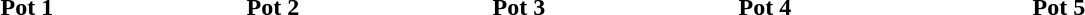<table>
<tr style="text-align:left">
<th style="width:10em">Pot 1</th>
<th style="width:10em">Pot 2</th>
<th style="width:10em">Pot 3</th>
<th style="width:12em">Pot 4</th>
<th style="width:14em">Pot 5</th>
</tr>
<tr class="wraplinks" style="vertical-align:top">
<td></td>
<td></td>
<td></td>
<td></td>
<td></td>
</tr>
</table>
